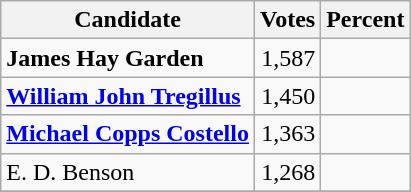<table class="wikitable">
<tr>
<th>Candidate</th>
<th>Votes</th>
<th>Percent</th>
</tr>
<tr>
<td style="font-weight:bold;">James Hay Garden</td>
<td style="text-align:right;">1,587</td>
<td style="text-align:right;"></td>
</tr>
<tr>
<td style="font-weight:bold;"><a href='#'>William John Tregillus</a></td>
<td style="text-align:right;">1,450</td>
<td style="text-align:right;"></td>
</tr>
<tr>
<td style="font-weight:bold;"><a href='#'>Michael Copps Costello</a></td>
<td style="text-align:right;">1,363</td>
<td style="text-align:right;"></td>
</tr>
<tr>
<td>E. D. Benson</td>
<td style="text-align:right;">1,268</td>
<td style="text-align:right;"></td>
</tr>
<tr>
</tr>
</table>
